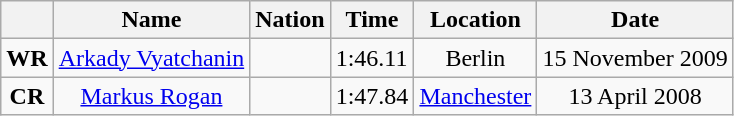<table class=wikitable style=text-align:center>
<tr>
<th></th>
<th>Name</th>
<th>Nation</th>
<th>Time</th>
<th>Location</th>
<th>Date</th>
</tr>
<tr>
<td><strong>WR</strong></td>
<td><a href='#'>Arkady Vyatchanin</a></td>
<td></td>
<td align=left>1:46.11</td>
<td>Berlin</td>
<td>15 November 2009</td>
</tr>
<tr>
<td><strong>CR</strong></td>
<td><a href='#'>Markus Rogan</a></td>
<td></td>
<td align=left>1:47.84</td>
<td><a href='#'>Manchester</a></td>
<td>13 April 2008</td>
</tr>
</table>
